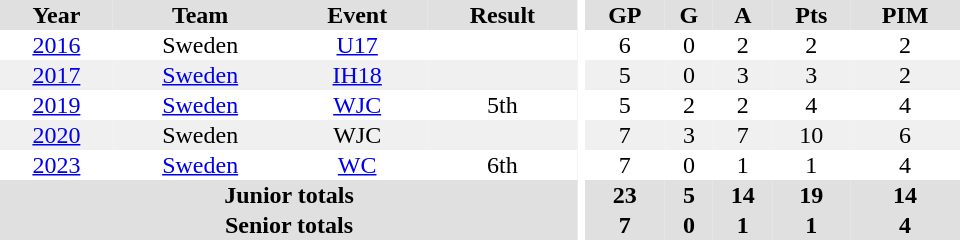<table border="0" cellpadding="1" cellspacing="0" ID="Table3" style="text-align:center; width:40em;">
<tr bgcolor="#e0e0e0">
<th>Year</th>
<th>Team</th>
<th>Event</th>
<th>Result</th>
<th rowspan="101" bgcolor="#ffffff"></th>
<th>GP</th>
<th>G</th>
<th>A</th>
<th>Pts</th>
<th>PIM</th>
</tr>
<tr>
<td><a href='#'>2016</a></td>
<td>Sweden</td>
<td><a href='#'>U17</a></td>
<td></td>
<td>6</td>
<td>0</td>
<td>2</td>
<td>2</td>
<td>2</td>
</tr>
<tr bgcolor="#f0f0f0">
<td><a href='#'>2017</a></td>
<td><a href='#'>Sweden</a></td>
<td><a href='#'>IH18</a></td>
<td></td>
<td>5</td>
<td>0</td>
<td>3</td>
<td>3</td>
<td>2</td>
</tr>
<tr>
<td><a href='#'>2019</a></td>
<td><a href='#'>Sweden</a></td>
<td><a href='#'>WJC</a></td>
<td>5th</td>
<td>5</td>
<td>2</td>
<td>2</td>
<td>4</td>
<td>4</td>
</tr>
<tr bgcolor="#f0f0f0">
<td><a href='#'>2020</a></td>
<td>Sweden</td>
<td>WJC</td>
<td></td>
<td>7</td>
<td>3</td>
<td>7</td>
<td>10</td>
<td>6</td>
</tr>
<tr>
<td><a href='#'>2023</a></td>
<td><a href='#'>Sweden</a></td>
<td><a href='#'>WC</a></td>
<td>6th</td>
<td>7</td>
<td>0</td>
<td>1</td>
<td>1</td>
<td>4</td>
</tr>
<tr bgcolor="#e0e0e0">
<th colspan="4">Junior totals</th>
<th>23</th>
<th>5</th>
<th>14</th>
<th>19</th>
<th>14</th>
</tr>
<tr bgcolor="#e0e0e0">
<th colspan="4">Senior totals</th>
<th>7</th>
<th>0</th>
<th>1</th>
<th>1</th>
<th>4</th>
</tr>
</table>
